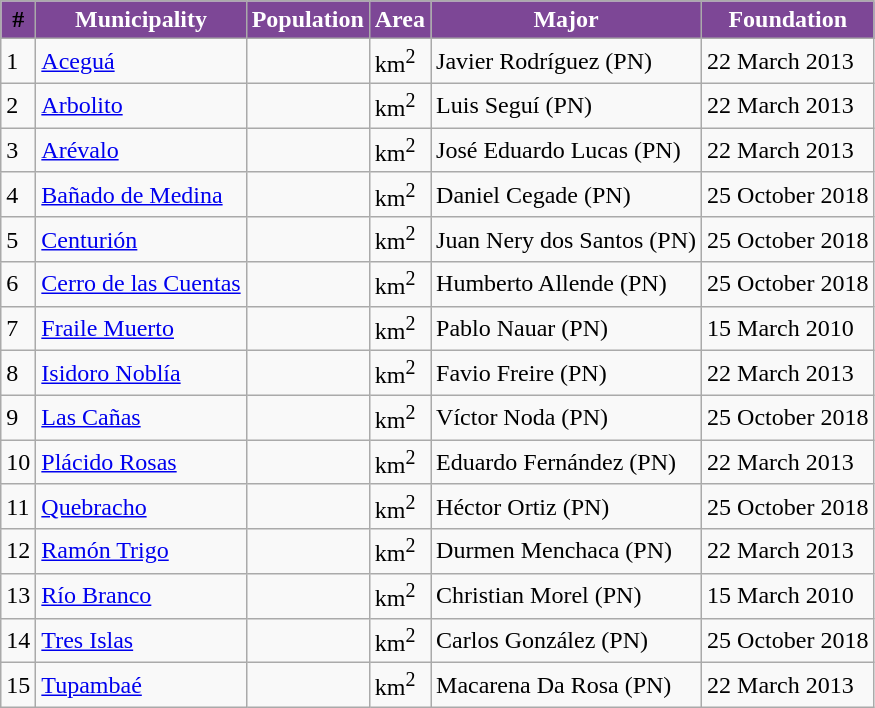<table class="wikitable sortable defaultleft col1center col3right col4right">
<tr>
<th style="background-color:#7d4796" scope=col>#</th>
<th style="color:white;background-color:#7d4796;text-align:center">Municipality</th>
<th style="color:white;background-color:#7d4796;text-align:center">Population</th>
<th style="color:white;background-color:#7d4796;text-align:center">Area</th>
<th style="color:white;background-color:#7d4796;text-align:center">Major </th>
<th style="color:white;background-color:#7d4796;text-align:center">Foundation </th>
</tr>
<tr>
<td>1</td>
<td><a href='#'>Aceguá</a></td>
<td></td>
<td> km<sup>2</sup></td>
<td>Javier Rodríguez (PN)</td>
<td>22 March 2013</td>
</tr>
<tr>
<td>2</td>
<td><a href='#'>Arbolito</a></td>
<td></td>
<td> km<sup>2</sup></td>
<td>Luis Seguí (PN)</td>
<td>22 March 2013</td>
</tr>
<tr>
<td>3</td>
<td><a href='#'>Arévalo</a></td>
<td></td>
<td> km<sup>2</sup></td>
<td>José Eduardo Lucas (PN)</td>
<td>22 March 2013</td>
</tr>
<tr>
<td>4</td>
<td><a href='#'>Bañado de Medina</a></td>
<td></td>
<td> km<sup>2</sup></td>
<td>Daniel Cegade (PN)</td>
<td>25 October 2018</td>
</tr>
<tr>
<td>5</td>
<td><a href='#'>Centurión</a></td>
<td></td>
<td> km<sup>2</sup></td>
<td>Juan Nery dos Santos (PN)</td>
<td>25 October 2018</td>
</tr>
<tr>
<td>6</td>
<td><a href='#'>Cerro de las Cuentas</a></td>
<td></td>
<td> km<sup>2</sup></td>
<td>Humberto Allende (PN)</td>
<td>25 October 2018</td>
</tr>
<tr>
<td>7</td>
<td><a href='#'>Fraile Muerto</a></td>
<td></td>
<td> km<sup>2</sup></td>
<td>Pablo Nauar (PN)</td>
<td>15 March 2010</td>
</tr>
<tr>
<td>8</td>
<td><a href='#'>Isidoro Noblía</a></td>
<td></td>
<td> km<sup>2</sup></td>
<td>Favio Freire (PN)</td>
<td>22 March 2013</td>
</tr>
<tr>
<td>9</td>
<td><a href='#'>Las Cañas</a></td>
<td></td>
<td> km<sup>2</sup></td>
<td>Víctor Noda (PN)</td>
<td>25 October 2018</td>
</tr>
<tr>
<td>10</td>
<td><a href='#'>Plácido Rosas</a></td>
<td></td>
<td> km<sup>2</sup></td>
<td>Eduardo Fernández (PN)</td>
<td>22 March 2013</td>
</tr>
<tr>
<td>11</td>
<td><a href='#'>Quebracho</a></td>
<td></td>
<td> km<sup>2</sup></td>
<td>Héctor Ortiz (PN)</td>
<td>25 October 2018</td>
</tr>
<tr>
<td>12</td>
<td><a href='#'>Ramón Trigo</a></td>
<td></td>
<td> km<sup>2</sup></td>
<td>Durmen Menchaca (PN)</td>
<td>22 March 2013</td>
</tr>
<tr>
<td>13</td>
<td><a href='#'>Río Branco</a></td>
<td></td>
<td> km<sup>2</sup></td>
<td>Christian Morel (PN)</td>
<td>15 March 2010</td>
</tr>
<tr>
<td>14</td>
<td><a href='#'>Tres Islas</a></td>
<td></td>
<td> km<sup>2</sup></td>
<td>Carlos González (PN)</td>
<td>25 October 2018</td>
</tr>
<tr>
<td>15</td>
<td><a href='#'>Tupambaé</a></td>
<td></td>
<td> km<sup>2</sup></td>
<td>Macarena Da Rosa (PN)</td>
<td>22 March 2013</td>
</tr>
</table>
